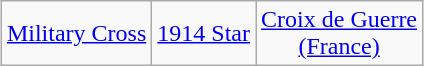<table class="wikitable" style="margin: 1em auto; text-align: center;">
<tr>
<td><a href='#'>Military Cross</a></td>
<td><a href='#'>1914 Star</a></td>
<td><a href='#'>Croix de Guerre<br>(France)</a></td>
</tr>
</table>
